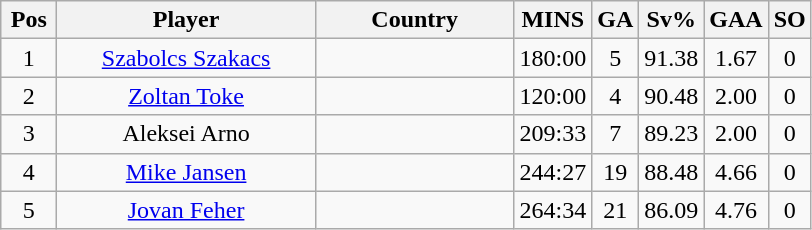<table class="wikitable sortable" style="text-align: center;">
<tr>
<th width=30>Pos</th>
<th width=165>Player</th>
<th width=125>Country</th>
<th width=20>MINS</th>
<th width=20>GA</th>
<th width=20>Sv%</th>
<th width=20>GAA</th>
<th width=20>SO</th>
</tr>
<tr>
<td>1</td>
<td><a href='#'>Szabolcs Szakacs</a></td>
<td></td>
<td>180:00</td>
<td>5</td>
<td>91.38</td>
<td>1.67</td>
<td>0</td>
</tr>
<tr>
<td>2</td>
<td><a href='#'>Zoltan Toke</a></td>
<td></td>
<td>120:00</td>
<td>4</td>
<td>90.48</td>
<td>2.00</td>
<td>0</td>
</tr>
<tr>
<td>3</td>
<td>Aleksei Arno</td>
<td></td>
<td>209:33</td>
<td>7</td>
<td>89.23</td>
<td>2.00</td>
<td>0</td>
</tr>
<tr>
<td>4</td>
<td><a href='#'>Mike Jansen</a></td>
<td></td>
<td>244:27</td>
<td>19</td>
<td>88.48</td>
<td>4.66</td>
<td>0</td>
</tr>
<tr>
<td>5</td>
<td><a href='#'>Jovan Feher</a></td>
<td></td>
<td>264:34</td>
<td>21</td>
<td>86.09</td>
<td>4.76</td>
<td>0</td>
</tr>
</table>
